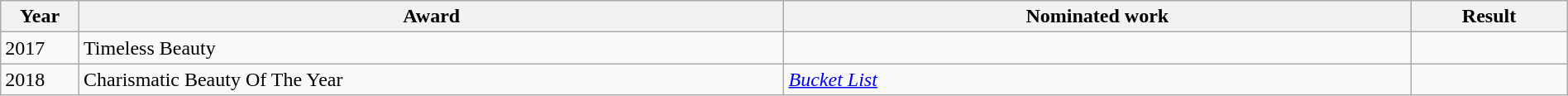<table class="wikitable sortable" width=100%>
<tr>
<th width=5%>Year</th>
<th width="45%">Award</th>
<th width="40%">Nominated work</th>
<th width=10%>Result</th>
</tr>
<tr>
<td>2017</td>
<td>Timeless Beauty</td>
<td></td>
<td></td>
</tr>
<tr>
<td>2018</td>
<td>Charismatic Beauty Of The Year </td>
<td><em><a href='#'>Bucket List</a></em></td>
<td></td>
</tr>
</table>
